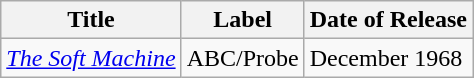<table class="wikitable">
<tr>
<th><strong>Title</strong></th>
<th><strong>Label</strong></th>
<th><strong>Date of Release</strong></th>
</tr>
<tr>
<td><em><a href='#'>The Soft Machine</a></em></td>
<td>ABC/Probe</td>
<td>December 1968</td>
</tr>
</table>
